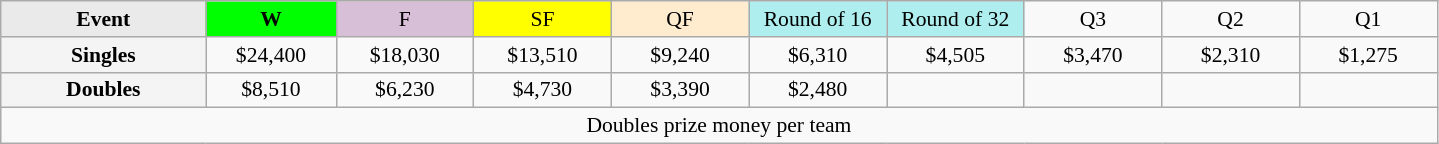<table class=wikitable style=font-size:90%;text-align:center>
<tr>
<td style="width:130px; background:#eaeaea;"><strong>Event</strong></td>
<td style="width:80px; background:lime;"><strong>W</strong></td>
<td style="width:85px; background:thistle;">F</td>
<td style="width:85px; background:#ff0;">SF</td>
<td style="width:85px; background:#ffebcd;">QF</td>
<td style="width:85px; background:#afeeee;">Round of 16</td>
<td style="width:85px; background:#afeeee;">Round of 32</td>
<td width=85>Q3</td>
<td width=85>Q2</td>
<td width=85>Q1</td>
</tr>
<tr>
<td style="background:#f4f4f4;"><strong>Singles</strong></td>
<td>$24,400</td>
<td>$18,030</td>
<td>$13,510</td>
<td>$9,240</td>
<td>$6,310</td>
<td>$4,505</td>
<td>$3,470</td>
<td>$2,310</td>
<td>$1,275</td>
</tr>
<tr>
<td style="background:#f4f4f4;"><strong>Doubles</strong></td>
<td>$8,510</td>
<td>$6,230</td>
<td>$4,730</td>
<td>$3,390</td>
<td>$2,480</td>
<td></td>
<td></td>
<td></td>
<td></td>
</tr>
<tr>
<td colspan=10>Doubles prize money per team</td>
</tr>
</table>
